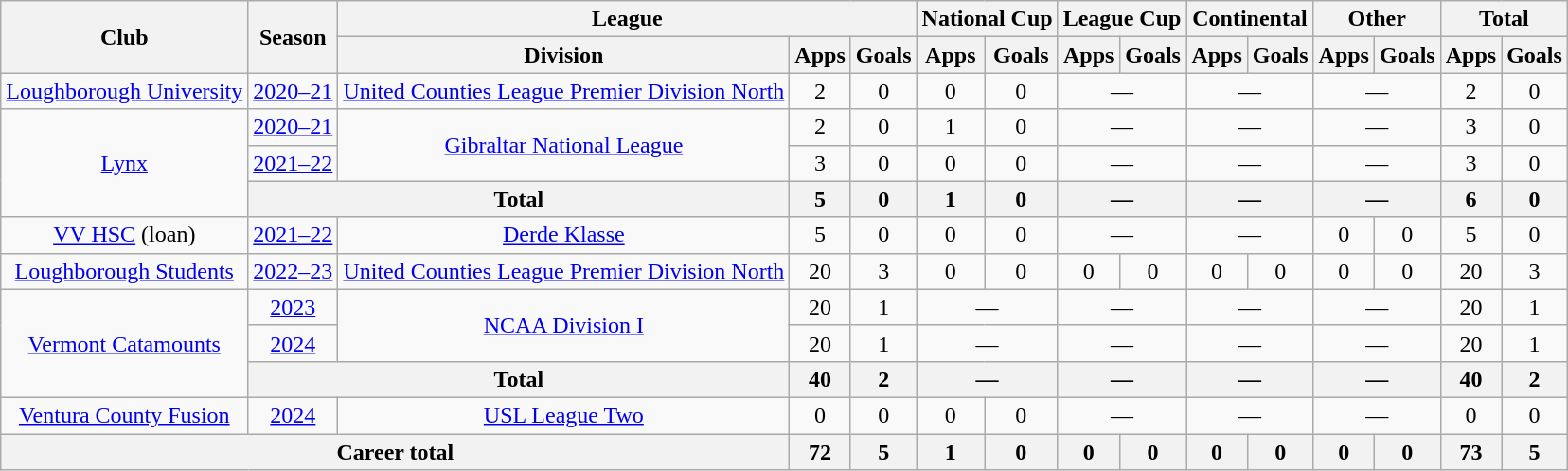<table class=wikitable style="text-align:center">
<tr>
<th rowspan=2>Club</th>
<th rowspan=2>Season</th>
<th colspan=3>League</th>
<th colspan=2>National Cup</th>
<th colspan=2>League Cup</th>
<th colspan=2>Continental</th>
<th colspan=2>Other</th>
<th colspan=2>Total</th>
</tr>
<tr>
<th>Division</th>
<th>Apps</th>
<th>Goals</th>
<th>Apps</th>
<th>Goals</th>
<th>Apps</th>
<th>Goals</th>
<th>Apps</th>
<th>Goals</th>
<th>Apps</th>
<th>Goals</th>
<th>Apps</th>
<th>Goals</th>
</tr>
<tr>
<td rowspan="1"><a href='#'>Loughborough University</a></td>
<td><a href='#'>2020–21</a></td>
<td rowspan="1"><a href='#'>United Counties League Premier Division North</a></td>
<td>2</td>
<td>0</td>
<td>0</td>
<td>0</td>
<td colspan=2>—</td>
<td colspan=2>—</td>
<td colspan=2>—</td>
<td>2</td>
<td>0</td>
</tr>
<tr>
<td rowspan="3"><a href='#'>Lynx</a></td>
<td><a href='#'>2020–21</a></td>
<td rowspan="2"><a href='#'>Gibraltar National League</a></td>
<td>2</td>
<td>0</td>
<td>1</td>
<td>0</td>
<td colspan=2>—</td>
<td colspan=2>—</td>
<td colspan=2>—</td>
<td>3</td>
<td>0</td>
</tr>
<tr>
<td><a href='#'>2021–22</a></td>
<td>3</td>
<td>0</td>
<td>0</td>
<td>0</td>
<td colspan=2>—</td>
<td colspan=2>—</td>
<td colspan=2>—</td>
<td>3</td>
<td>0</td>
</tr>
<tr>
<th colspan="2">Total</th>
<th>5</th>
<th>0</th>
<th>1</th>
<th>0</th>
<th colspan=2>—</th>
<th colspan=2>—</th>
<th colspan=2>—</th>
<th>6</th>
<th>0</th>
</tr>
<tr>
<td rowspan="1"><a href='#'>VV HSC</a> (loan)</td>
<td><a href='#'>2021–22</a></td>
<td><a href='#'>Derde Klasse</a></td>
<td>5</td>
<td>0</td>
<td>0</td>
<td>0</td>
<td colspan=2>—</td>
<td colspan=2>—</td>
<td>0</td>
<td>0</td>
<td>5</td>
<td>0</td>
</tr>
<tr>
<td rowspan="1"><a href='#'>Loughborough Students</a></td>
<td><a href='#'>2022–23</a></td>
<td rowspan="1"><a href='#'>United Counties League Premier Division North</a></td>
<td>20</td>
<td>3</td>
<td>0</td>
<td>0</td>
<td>0</td>
<td>0</td>
<td>0</td>
<td>0</td>
<td>0</td>
<td>0</td>
<td>20</td>
<td>3</td>
</tr>
<tr>
<td rowspan="3"><a href='#'>Vermont Catamounts</a></td>
<td><a href='#'>2023</a></td>
<td rowspan="2"><a href='#'>NCAA Division I</a></td>
<td>20</td>
<td>1</td>
<td colspan=2>—</td>
<td colspan=2>—</td>
<td colspan=2>—</td>
<td colspan=2>—</td>
<td>20</td>
<td>1</td>
</tr>
<tr>
<td><a href='#'>2024</a></td>
<td>20</td>
<td>1</td>
<td colspan=2>—</td>
<td colspan=2>—</td>
<td colspan=2>—</td>
<td colspan=2>—</td>
<td>20</td>
<td>1</td>
</tr>
<tr>
<th colspan="2">Total</th>
<th>40</th>
<th>2</th>
<th colspan=2>—</th>
<th colspan=2>—</th>
<th colspan=2>—</th>
<th colspan=2>—</th>
<th>40</th>
<th>2</th>
</tr>
<tr>
<td rowspan="1"><a href='#'>Ventura County Fusion</a></td>
<td><a href='#'>2024</a></td>
<td><a href='#'>USL League Two</a></td>
<td>0</td>
<td>0</td>
<td>0</td>
<td>0</td>
<td colspan=2>—</td>
<td colspan=2>—</td>
<td colspan=2>—</td>
<td>0</td>
<td>0</td>
</tr>
<tr>
<th colspan=3>Career total</th>
<th>72</th>
<th>5</th>
<th>1</th>
<th>0</th>
<th>0</th>
<th>0</th>
<th>0</th>
<th>0</th>
<th>0</th>
<th>0</th>
<th>73</th>
<th>5</th>
</tr>
</table>
